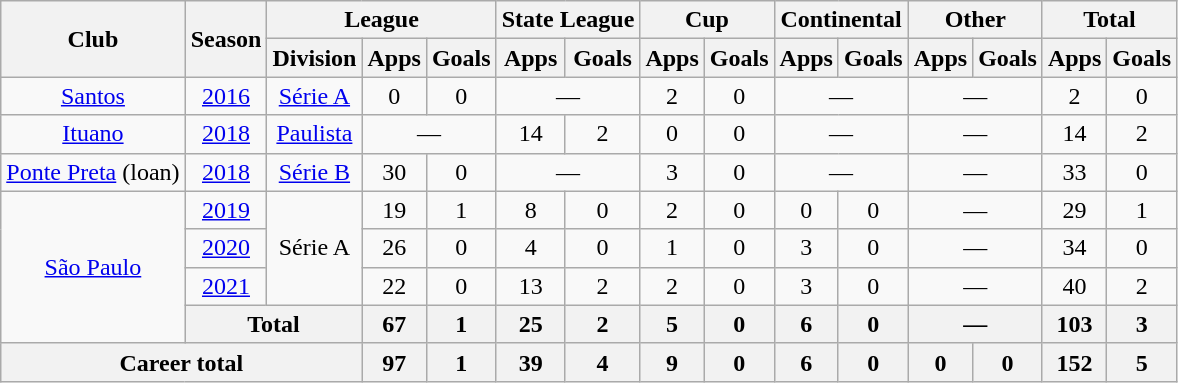<table class="wikitable" style="text-align: center;">
<tr>
<th rowspan="2">Club</th>
<th rowspan="2">Season</th>
<th colspan="3">League</th>
<th colspan="2">State League</th>
<th colspan="2">Cup</th>
<th colspan="2">Continental</th>
<th colspan="2">Other</th>
<th colspan="2">Total</th>
</tr>
<tr>
<th>Division</th>
<th>Apps</th>
<th>Goals</th>
<th>Apps</th>
<th>Goals</th>
<th>Apps</th>
<th>Goals</th>
<th>Apps</th>
<th>Goals</th>
<th>Apps</th>
<th>Goals</th>
<th>Apps</th>
<th>Goals</th>
</tr>
<tr>
<td valign="center"><a href='#'>Santos</a></td>
<td><a href='#'>2016</a></td>
<td><a href='#'>Série A</a></td>
<td>0</td>
<td>0</td>
<td colspan="2">—</td>
<td>2</td>
<td>0</td>
<td colspan="2">—</td>
<td colspan="2">—</td>
<td>2</td>
<td>0</td>
</tr>
<tr>
<td valign="center"><a href='#'>Ituano</a></td>
<td><a href='#'>2018</a></td>
<td><a href='#'>Paulista</a></td>
<td colspan="2">—</td>
<td>14</td>
<td>2</td>
<td>0</td>
<td>0</td>
<td colspan="2">—</td>
<td colspan="2">—</td>
<td>14</td>
<td>2</td>
</tr>
<tr>
<td valign="center"><a href='#'>Ponte Preta</a> (loan)</td>
<td><a href='#'>2018</a></td>
<td><a href='#'>Série B</a></td>
<td>30</td>
<td>0</td>
<td colspan="2">—</td>
<td>3</td>
<td>0</td>
<td colspan="2">—</td>
<td colspan="2">—</td>
<td>33</td>
<td>0</td>
</tr>
<tr>
<td rowspan="4" valign="center"><a href='#'>São Paulo</a></td>
<td><a href='#'>2019</a></td>
<td rowspan="3">Série A</td>
<td>19</td>
<td>1</td>
<td>8</td>
<td>0</td>
<td>2</td>
<td>0</td>
<td>0</td>
<td>0</td>
<td colspan="2">—</td>
<td>29</td>
<td>1</td>
</tr>
<tr>
<td><a href='#'>2020</a></td>
<td>26</td>
<td>0</td>
<td>4</td>
<td>0</td>
<td>1</td>
<td>0</td>
<td>3</td>
<td>0</td>
<td colspan="2">—</td>
<td>34</td>
<td>0</td>
</tr>
<tr>
<td><a href='#'>2021</a></td>
<td>22</td>
<td>0</td>
<td>13</td>
<td>2</td>
<td>2</td>
<td>0</td>
<td>3</td>
<td>0</td>
<td colspan="2">—</td>
<td>40</td>
<td>2</td>
</tr>
<tr>
<th colspan="2">Total</th>
<th>67</th>
<th>1</th>
<th>25</th>
<th>2</th>
<th>5</th>
<th>0</th>
<th>6</th>
<th>0</th>
<th colspan="2">—</th>
<th>103</th>
<th>3</th>
</tr>
<tr>
<th colspan="3"><strong>Career total</strong></th>
<th>97</th>
<th>1</th>
<th>39</th>
<th>4</th>
<th>9</th>
<th>0</th>
<th>6</th>
<th>0</th>
<th>0</th>
<th>0</th>
<th>152</th>
<th>5</th>
</tr>
</table>
